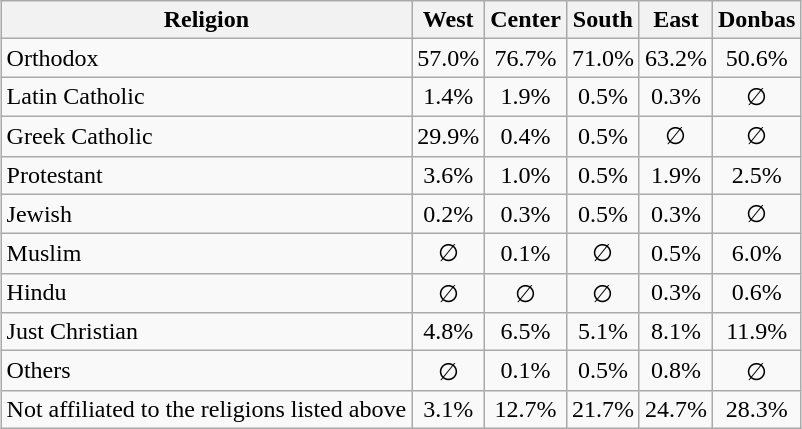<table class="wikitable" style="margin:auto">
<tr>
<th rowspan="1">Religion</th>
<th colspan="1">West</th>
<th colspan="1">Center</th>
<th colspan="1">South</th>
<th colspan="1">East</th>
<th colspan="1">Donbas</th>
</tr>
<tr>
<td>Orthodox</td>
<td style="text-align:center;">57.0%</td>
<td style="text-align:center;">76.7%</td>
<td style="text-align:center;">71.0%</td>
<td style="text-align:center;">63.2%</td>
<td style="text-align:center;">50.6%</td>
</tr>
<tr>
<td>Latin Catholic</td>
<td style="text-align:center;">1.4%</td>
<td style="text-align:center;">1.9%</td>
<td style="text-align:center;">0.5%</td>
<td style="text-align:center;">0.3%</td>
<td style="text-align:center;">∅</td>
</tr>
<tr>
<td>Greek Catholic</td>
<td style="text-align:center;">29.9%</td>
<td style="text-align:center;">0.4%</td>
<td style="text-align:center;">0.5%</td>
<td style="text-align:center;">∅</td>
<td style="text-align:center;">∅</td>
</tr>
<tr>
<td>Protestant</td>
<td style="text-align:center;">3.6%</td>
<td style="text-align:center;">1.0%</td>
<td style="text-align:center;">0.5%</td>
<td style="text-align:center;">1.9%</td>
<td style="text-align:center;">2.5%</td>
</tr>
<tr>
<td>Jewish</td>
<td style="text-align:center;">0.2%</td>
<td style="text-align:center;">0.3%</td>
<td style="text-align:center;">0.5%</td>
<td style="text-align:center;">0.3%</td>
<td style="text-align:center;">∅</td>
</tr>
<tr>
<td>Muslim</td>
<td style="text-align:center;">∅</td>
<td style="text-align:center;">0.1%</td>
<td style="text-align:center;">∅</td>
<td style="text-align:center;">0.5%</td>
<td style="text-align:center;">6.0%</td>
</tr>
<tr>
<td>Hindu</td>
<td style="text-align:center;">∅</td>
<td style="text-align:center;">∅</td>
<td style="text-align:center;">∅</td>
<td style="text-align:center;">0.3%</td>
<td style="text-align:center;">0.6%</td>
</tr>
<tr>
<td>Just Christian</td>
<td style="text-align:center;">4.8%</td>
<td style="text-align:center;">6.5%</td>
<td style="text-align:center;">5.1%</td>
<td style="text-align:center;">8.1%</td>
<td style="text-align:center;">11.9%</td>
</tr>
<tr>
<td>Others</td>
<td style="text-align:center;">∅</td>
<td style="text-align:center;">0.1%</td>
<td style="text-align:center;">0.5%</td>
<td style="text-align:center;">0.8%</td>
<td style="text-align:center;">∅</td>
</tr>
<tr>
<td>Not affiliated to the religions listed above</td>
<td style="text-align:center;">3.1%</td>
<td style="text-align:center;">12.7%</td>
<td style="text-align:center;">21.7%</td>
<td style="text-align:center;">24.7%</td>
<td style="text-align:center;">28.3%</td>
</tr>
</table>
